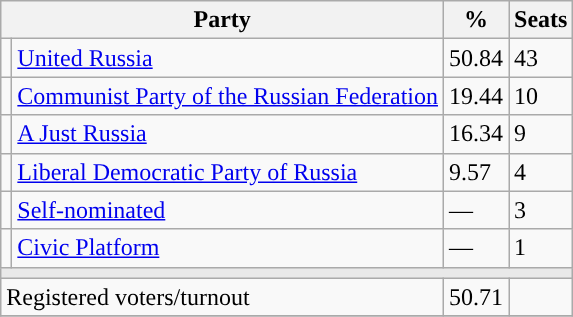<table class="wikitable">
<tr>
<th colspan=2>Party</th>
<th>%</th>
<th>Seats</th>
</tr>
<tr>
<td style="background:"></td>
<td><a href='#'>United Russia</a></td>
<td>50.84</td>
<td>43</td>
</tr>
<tr>
<td style="background:"></td>
<td><a href='#'>Communist Party of the Russian Federation</a></td>
<td>19.44</td>
<td>10</td>
</tr>
<tr>
<td style="background:"></td>
<td><a href='#'>A Just Russia</a></td>
<td>16.34</td>
<td>9</td>
</tr>
<tr>
<td style="background:"></td>
<td><a href='#'>Liberal Democratic Party of Russia</a></td>
<td>9.57</td>
<td>4</td>
</tr>
<tr>
<td style="background:"></td>
<td><a href='#'>Self-nominated</a></td>
<td>—</td>
<td>3</td>
</tr>
<tr>
<td style="background:"></td>
<td><a href='#'>Civic Platform</a></td>
<td>—</td>
<td>1</td>
</tr>
<tr>
<td colspan=4 style="background:#E9E9E9;"></td>
</tr>
<tr>
<td align=left colspan=2>Registered voters/turnout</td>
<td>50.71</td>
<td></td>
</tr>
<tr>
</tr>
</table>
